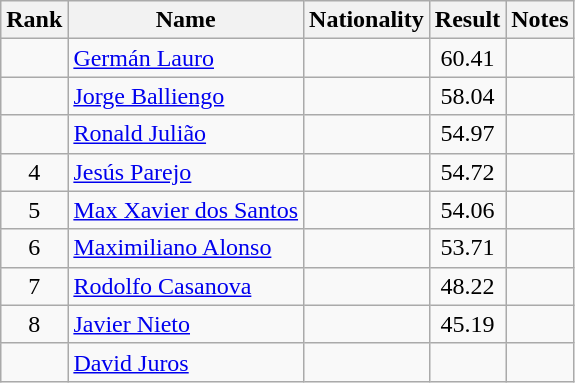<table class="wikitable sortable" style="text-align:center">
<tr>
<th>Rank</th>
<th>Name</th>
<th>Nationality</th>
<th>Result</th>
<th>Notes</th>
</tr>
<tr>
<td></td>
<td align=left><a href='#'>Germán Lauro</a></td>
<td align=left></td>
<td>60.41</td>
<td></td>
</tr>
<tr>
<td></td>
<td align=left><a href='#'>Jorge Balliengo</a></td>
<td align=left></td>
<td>58.04</td>
<td></td>
</tr>
<tr>
<td></td>
<td align=left><a href='#'>Ronald Julião</a></td>
<td align=left></td>
<td>54.97</td>
<td></td>
</tr>
<tr>
<td>4</td>
<td align=left><a href='#'>Jesús Parejo</a></td>
<td align=left></td>
<td>54.72</td>
<td></td>
</tr>
<tr>
<td>5</td>
<td align=left><a href='#'>Max Xavier dos Santos</a></td>
<td align=left></td>
<td>54.06</td>
<td></td>
</tr>
<tr>
<td>6</td>
<td align=left><a href='#'>Maximiliano Alonso</a></td>
<td align=left></td>
<td>53.71</td>
<td></td>
</tr>
<tr>
<td>7</td>
<td align=left><a href='#'>Rodolfo Casanova</a></td>
<td align=left></td>
<td>48.22</td>
<td></td>
</tr>
<tr>
<td>8</td>
<td align=left><a href='#'>Javier Nieto</a></td>
<td align=left></td>
<td>45.19</td>
<td></td>
</tr>
<tr>
<td></td>
<td align=left><a href='#'>David Juros</a></td>
<td align=left></td>
<td></td>
<td></td>
</tr>
</table>
